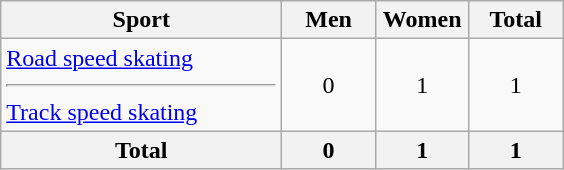<table class="wikitable sortable" style="text-align:center;">
<tr>
<th width=180>Sport</th>
<th width=55>Men</th>
<th width=55>Women</th>
<th width=55>Total</th>
</tr>
<tr>
<td align=left><a href='#'>Road speed skating</a><hr><a href='#'>Track speed skating</a></td>
<td>0</td>
<td>1</td>
<td>1</td>
</tr>
<tr>
<th>Total</th>
<th>0</th>
<th>1</th>
<th>1</th>
</tr>
</table>
